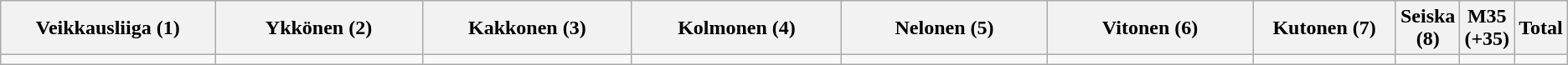<table class="wikitable">
<tr>
<th width="15%">Veikkausliiga (1)</th>
<th width="15%">Ykkönen (2)</th>
<th width="15%">Kakkonen (3)</th>
<th width="15%">Kolmonen (4)</th>
<th width="15%">Nelonen (5)</th>
<th width="15%">Vitonen (6)</th>
<th width="15%">Kutonen (7)</th>
<th width="15%">Seiska (8)</th>
<th width="15%">M35 (+35)</th>
<th width="15%">Total</th>
</tr>
<tr>
<td></td>
<td></td>
<td></td>
<td></td>
<td></td>
<td></td>
<td></td>
<td></td>
<td></td>
<td></td>
</tr>
</table>
